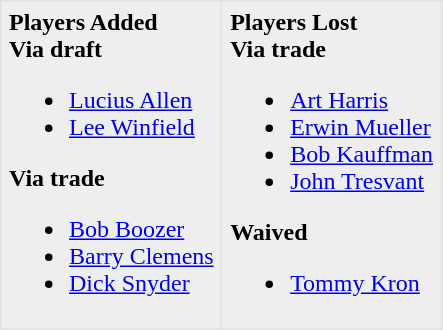<table border=1 style="border-collapse:collapse; background-color:#eeeeee" bordercolor="#DFDFDF" cellpadding="5">
<tr>
<td valign="top"><strong>Players Added</strong><br><strong>Via draft</strong><ul><li><a href='#'>Lucius Allen</a></li><li><a href='#'>Lee Winfield</a></li></ul><strong>Via trade</strong><ul><li><a href='#'>Bob Boozer</a></li><li><a href='#'>Barry Clemens</a></li><li><a href='#'>Dick Snyder</a></li></ul></td>
<td valign="top"><strong>Players Lost</strong><br><strong>Via trade</strong><ul><li><a href='#'>Art Harris</a></li><li><a href='#'>Erwin Mueller</a></li><li><a href='#'>Bob Kauffman</a></li><li><a href='#'>John Tresvant</a></li></ul><strong>Waived</strong><ul><li><a href='#'>Tommy Kron</a> </li></ul></td>
</tr>
</table>
